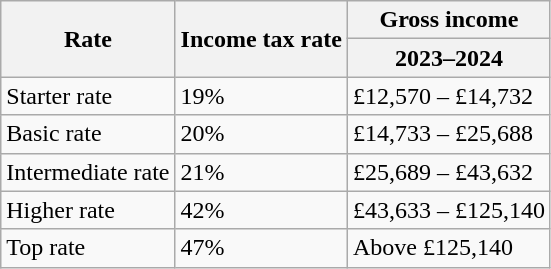<table class="wikitable">
<tr>
<th rowspan="2">Rate</th>
<th rowspan="2">Income tax rate</th>
<th colspan="4">Gross income</th>
</tr>
<tr>
<th>2023–2024</th>
</tr>
<tr>
<td>Starter rate</td>
<td>19%</td>
<td>£12,570 – £14,732</td>
</tr>
<tr>
<td>Basic rate</td>
<td>20%</td>
<td>£14,733 – £25,688</td>
</tr>
<tr>
<td>Intermediate rate</td>
<td>21%</td>
<td>£25,689 – £43,632</td>
</tr>
<tr>
<td>Higher rate</td>
<td>42%</td>
<td colspan="3">£43,633 – £125,140</td>
</tr>
<tr>
<td>Top rate</td>
<td>47%</td>
<td colspan="4">Above £125,140</td>
</tr>
</table>
